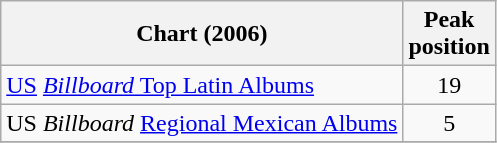<table class="wikitable">
<tr>
<th align="left">Chart (2006)</th>
<th align="left">Peak<br>position</th>
</tr>
<tr>
<td align="left"><a href='#'>US</a> <a href='#'><em>Billboard</em> Top Latin Albums</a></td>
<td align="center">19</td>
</tr>
<tr>
<td align="left">US <em>Billboard</em> <a href='#'>Regional Mexican Albums</a></td>
<td align="center">5</td>
</tr>
<tr>
</tr>
</table>
